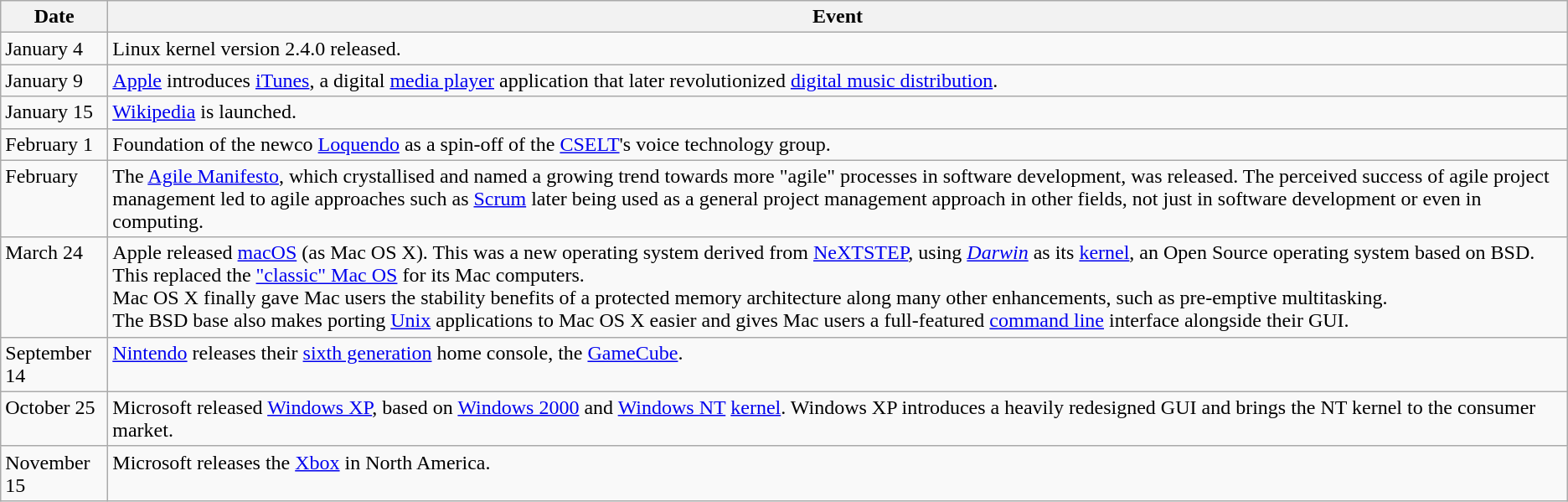<table class="wikitable sortable">
<tr>
<th>Date</th>
<th class="unsortable">Event</th>
</tr>
<tr valign="top">
<td>January 4</td>
<td>Linux kernel version 2.4.0 released.</td>
</tr>
<tr valign="top">
<td>January 9</td>
<td><a href='#'>Apple</a> introduces <a href='#'>iTunes</a>, a digital <a href='#'>media player</a> application that later revolutionized <a href='#'>digital music distribution</a>.</td>
</tr>
<tr valign="top">
<td>January 15</td>
<td><a href='#'>Wikipedia</a> is launched.</td>
</tr>
<tr valign="top">
<td>February 1</td>
<td>Foundation of the newco <a href='#'>Loquendo</a> as a spin-off of the <a href='#'>CSELT</a>'s voice technology group.</td>
</tr>
<tr valign="top">
<td>February</td>
<td>The <a href='#'>Agile Manifesto</a>, which crystallised and named a growing trend towards more "agile" processes in software development, was released. The perceived success of agile project management led to agile approaches such as <a href='#'>Scrum</a> later being used as a general project management approach in other fields, not just in software development or even in computing.</td>
</tr>
<tr valign="top">
<td>March 24</td>
<td>Apple released <a href='#'>macOS</a> (as Mac OS X). This was a new operating system derived from <a href='#'>NeXTSTEP</a>, using <a href='#'><em>Darwin</em></a> as its <a href='#'>kernel</a>, an Open Source operating system based on BSD. This replaced the <a href='#'>"classic" Mac OS</a> for its Mac computers.<br>Mac OS X finally gave Mac users the stability benefits of a protected memory architecture along many other enhancements, such as pre-emptive multitasking.<br>The BSD base also makes porting <a href='#'>Unix</a> applications to Mac OS X easier and gives Mac users a full-featured <a href='#'>command line</a> interface alongside their GUI.</td>
</tr>
<tr valign="top">
<td>September 14</td>
<td><a href='#'>Nintendo</a> releases their <a href='#'>sixth generation</a> home console, the <a href='#'>GameCube</a>.</td>
</tr>
<tr valign="top">
<td>October 25</td>
<td>Microsoft released <a href='#'>Windows XP</a>, based on <a href='#'>Windows 2000</a> and <a href='#'>Windows NT</a> <a href='#'>kernel</a>. Windows XP introduces a heavily redesigned GUI and brings the NT kernel to the consumer market.</td>
</tr>
<tr valign="top">
<td>November 15</td>
<td>Microsoft releases the <a href='#'>Xbox</a> in North America.</td>
</tr>
</table>
